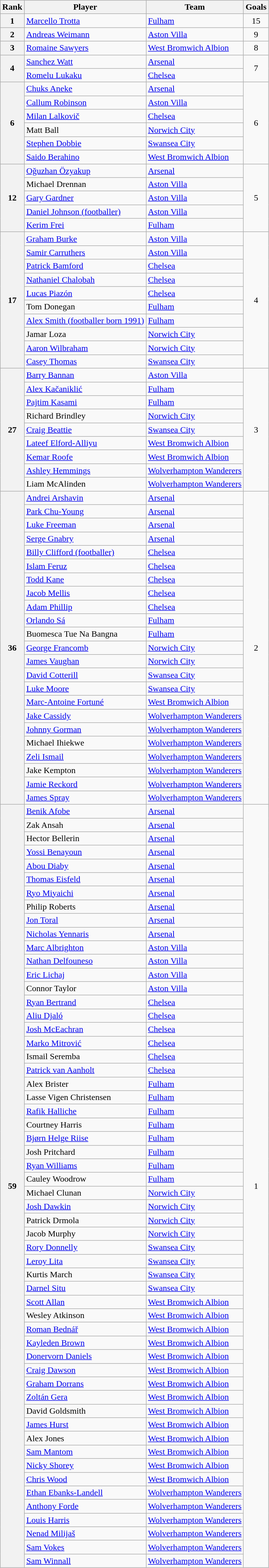<table class="wikitable" style="text-align:center">
<tr>
<th>Rank</th>
<th>Player</th>
<th>Team</th>
<th>Goals</th>
</tr>
<tr>
<th rowspan="1">1</th>
<td align="left"> <a href='#'>Marcello Trotta</a></td>
<td align="left"><a href='#'>Fulham</a></td>
<td rowspan="1">15</td>
</tr>
<tr>
<th rowspan="1">2</th>
<td align="left"> <a href='#'>Andreas Weimann</a></td>
<td align="left"><a href='#'>Aston Villa</a></td>
<td rowspan="1">9</td>
</tr>
<tr>
<th rowspan="1">3</th>
<td align="left"> <a href='#'>Romaine Sawyers</a></td>
<td align="left"><a href='#'>West Bromwich Albion</a></td>
<td rowspan="1">8</td>
</tr>
<tr>
<th rowspan="2">4</th>
<td align="left"> <a href='#'>Sanchez Watt</a></td>
<td align="left"><a href='#'>Arsenal</a></td>
<td rowspan="2">7</td>
</tr>
<tr>
<td align="left"> <a href='#'>Romelu Lukaku</a></td>
<td align="left"><a href='#'>Chelsea</a></td>
</tr>
<tr>
<th rowspan="6">6</th>
<td align="left"> <a href='#'>Chuks Aneke</a></td>
<td align="left"><a href='#'>Arsenal</a></td>
<td rowspan="6">6</td>
</tr>
<tr>
<td align="left"> <a href='#'>Callum Robinson</a></td>
<td align="left"><a href='#'>Aston Villa</a></td>
</tr>
<tr>
<td align="left"> <a href='#'>Milan Lalkovič</a></td>
<td align="left"><a href='#'>Chelsea</a></td>
</tr>
<tr>
<td align="left"> Matt Ball</td>
<td align="left"><a href='#'>Norwich City</a></td>
</tr>
<tr>
<td align="left"> <a href='#'>Stephen Dobbie</a></td>
<td align="left"><a href='#'>Swansea City</a></td>
</tr>
<tr>
<td align="left"> <a href='#'>Saido Berahino</a></td>
<td align="left"><a href='#'>West Bromwich Albion</a></td>
</tr>
<tr>
<th rowspan="5">12</th>
<td align="left"> <a href='#'>Oğuzhan Özyakup</a></td>
<td align="left"><a href='#'>Arsenal</a></td>
<td rowspan="5">5</td>
</tr>
<tr>
<td align="left"> Michael Drennan</td>
<td align="left"><a href='#'>Aston Villa</a></td>
</tr>
<tr>
<td align="left"> <a href='#'>Gary Gardner</a></td>
<td align="left"><a href='#'>Aston Villa</a></td>
</tr>
<tr>
<td align="left"> <a href='#'>Daniel Johnson (footballer)</a></td>
<td align="left"><a href='#'>Aston Villa</a></td>
</tr>
<tr>
<td align="left"> <a href='#'>Kerim Frei</a></td>
<td align="left"><a href='#'>Fulham</a></td>
</tr>
<tr>
<th rowspan="10">17</th>
<td align="left"> <a href='#'>Graham Burke</a></td>
<td align="left"><a href='#'>Aston Villa</a></td>
<td rowspan="10">4</td>
</tr>
<tr>
<td align="left"> <a href='#'>Samir Carruthers</a></td>
<td align="left"><a href='#'>Aston Villa</a></td>
</tr>
<tr>
<td align="left"> <a href='#'>Patrick Bamford</a></td>
<td align="left"><a href='#'>Chelsea</a></td>
</tr>
<tr>
<td align="left"> <a href='#'>Nathaniel Chalobah</a></td>
<td align="left"><a href='#'>Chelsea</a></td>
</tr>
<tr>
<td align="left"> <a href='#'>Lucas Piazón</a></td>
<td align="left"><a href='#'>Chelsea</a></td>
</tr>
<tr>
<td align="left"> Tom Donegan</td>
<td align="left"><a href='#'>Fulham</a></td>
</tr>
<tr>
<td align="left"> <a href='#'>Alex Smith (footballer born 1991)</a></td>
<td align="left"><a href='#'>Fulham</a></td>
</tr>
<tr>
<td align="left"> Jamar Loza</td>
<td align="left"><a href='#'>Norwich City</a></td>
</tr>
<tr>
<td align="left"> <a href='#'>Aaron Wilbraham</a></td>
<td align="left"><a href='#'>Norwich City</a></td>
</tr>
<tr>
<td align="left"> <a href='#'>Casey Thomas</a></td>
<td align="left"><a href='#'>Swansea City</a></td>
</tr>
<tr>
<th rowspan="9">27</th>
<td align="left"> <a href='#'>Barry Bannan</a></td>
<td align="left"><a href='#'>Aston Villa</a></td>
<td rowspan="9">3</td>
</tr>
<tr>
<td align="left"> <a href='#'>Alex Kačaniklić</a></td>
<td align="left"><a href='#'>Fulham</a></td>
</tr>
<tr>
<td align="left"> <a href='#'>Pajtim Kasami</a></td>
<td align="left"><a href='#'>Fulham</a></td>
</tr>
<tr>
<td align="left"> Richard Brindley</td>
<td align="left"><a href='#'>Norwich City</a></td>
</tr>
<tr>
<td align="left"> <a href='#'>Craig Beattie</a></td>
<td align="left"><a href='#'>Swansea City</a></td>
</tr>
<tr>
<td align="left"> <a href='#'>Lateef Elford-Alliyu</a></td>
<td align="left"><a href='#'>West Bromwich Albion</a></td>
</tr>
<tr>
<td align="left"> <a href='#'>Kemar Roofe</a></td>
<td align="left"><a href='#'>West Bromwich Albion</a></td>
</tr>
<tr>
<td align="left"> <a href='#'>Ashley Hemmings</a></td>
<td align="left"><a href='#'>Wolverhampton Wanderers</a></td>
</tr>
<tr>
<td align="left"> Liam McAlinden</td>
<td align="left"><a href='#'>Wolverhampton Wanderers</a></td>
</tr>
<tr>
<th rowspan="23">36</th>
<td align="left"> <a href='#'>Andrei Arshavin</a></td>
<td align="left"><a href='#'>Arsenal</a></td>
<td rowspan="23">2</td>
</tr>
<tr>
<td align="left"> <a href='#'>Park Chu-Young</a></td>
<td align="left"><a href='#'>Arsenal</a></td>
</tr>
<tr>
<td align="left"> <a href='#'>Luke Freeman</a></td>
<td align="left"><a href='#'>Arsenal</a></td>
</tr>
<tr>
<td align="left"> <a href='#'>Serge Gnabry</a></td>
<td align="left"><a href='#'>Arsenal</a></td>
</tr>
<tr>
<td align="left"> <a href='#'>Billy Clifford (footballer)</a></td>
<td align="left"><a href='#'>Chelsea</a></td>
</tr>
<tr>
<td align="left"> <a href='#'>Islam Feruz</a></td>
<td align="left"><a href='#'>Chelsea</a></td>
</tr>
<tr>
<td align="left"> <a href='#'>Todd Kane</a></td>
<td align="left"><a href='#'>Chelsea</a></td>
</tr>
<tr>
<td align="left"> <a href='#'>Jacob Mellis</a></td>
<td align="left"><a href='#'>Chelsea</a></td>
</tr>
<tr>
<td align="left"> <a href='#'>Adam Phillip</a></td>
<td align="left"><a href='#'>Chelsea</a></td>
</tr>
<tr>
<td align="left"> <a href='#'>Orlando Sá</a></td>
<td align="left"><a href='#'>Fulham</a></td>
</tr>
<tr>
<td align="left"> Buomesca Tue Na Bangna</td>
<td align="left"><a href='#'>Fulham</a></td>
</tr>
<tr>
<td align="left"> <a href='#'>George Francomb</a></td>
<td align="left"><a href='#'>Norwich City</a></td>
</tr>
<tr>
<td align="left"> <a href='#'>James Vaughan</a></td>
<td align="left"><a href='#'>Norwich City</a></td>
</tr>
<tr>
<td align="left"> <a href='#'>David Cotterill</a></td>
<td align="left"><a href='#'>Swansea City</a></td>
</tr>
<tr>
<td align="left"> <a href='#'>Luke Moore</a></td>
<td align="left"><a href='#'>Swansea City</a></td>
</tr>
<tr>
<td align="left"> <a href='#'>Marc-Antoine Fortuné</a></td>
<td align="left"><a href='#'>West Bromwich Albion</a></td>
</tr>
<tr>
<td align="left"> <a href='#'>Jake Cassidy</a></td>
<td align="left"><a href='#'>Wolverhampton Wanderers</a></td>
</tr>
<tr>
<td align="left"> <a href='#'>Johnny Gorman</a></td>
<td align="left"><a href='#'>Wolverhampton Wanderers</a></td>
</tr>
<tr>
<td align="left"> Michael Ihiekwe</td>
<td align="left"><a href='#'>Wolverhampton Wanderers</a></td>
</tr>
<tr>
<td align="left"> <a href='#'>Zeli Ismail</a></td>
<td align="left"><a href='#'>Wolverhampton Wanderers</a></td>
</tr>
<tr>
<td align="left"> Jake Kempton</td>
<td align="left"><a href='#'>Wolverhampton Wanderers</a></td>
</tr>
<tr>
<td align="left"> <a href='#'>Jamie Reckord</a></td>
<td align="left"><a href='#'>Wolverhampton Wanderers</a></td>
</tr>
<tr>
<td align="left"> <a href='#'>James Spray</a></td>
<td align="left"><a href='#'>Wolverhampton Wanderers</a></td>
</tr>
<tr>
<th rowspan="56">59</th>
<td align="left"> <a href='#'>Benik Afobe</a></td>
<td align="left"><a href='#'>Arsenal</a></td>
<td rowspan="56">1</td>
</tr>
<tr>
<td align="left"> Zak Ansah</td>
<td align="left"><a href='#'>Arsenal</a></td>
</tr>
<tr>
<td align="left"> Hector Bellerin</td>
<td align="left"><a href='#'>Arsenal</a></td>
</tr>
<tr>
<td align="left"> <a href='#'>Yossi Benayoun</a></td>
<td align="left"><a href='#'>Arsenal</a></td>
</tr>
<tr>
<td align="left"> <a href='#'>Abou Diaby</a></td>
<td align="left"><a href='#'>Arsenal</a></td>
</tr>
<tr>
<td align="left"> <a href='#'>Thomas Eisfeld</a></td>
<td align="left"><a href='#'>Arsenal</a></td>
</tr>
<tr>
<td align="left"> <a href='#'>Ryo Miyaichi</a></td>
<td align="left"><a href='#'>Arsenal</a></td>
</tr>
<tr>
<td align="left"> Philip Roberts</td>
<td align="left"><a href='#'>Arsenal</a></td>
</tr>
<tr>
<td align="left"> <a href='#'>Jon Toral</a></td>
<td align="left"><a href='#'>Arsenal</a></td>
</tr>
<tr>
<td align="left"> <a href='#'>Nicholas Yennaris</a></td>
<td align="left"><a href='#'>Arsenal</a></td>
</tr>
<tr>
<td align="left"> <a href='#'>Marc Albrighton</a></td>
<td align="left"><a href='#'>Aston Villa</a></td>
</tr>
<tr>
<td align="left"> <a href='#'>Nathan Delfouneso</a></td>
<td align="left"><a href='#'>Aston Villa</a></td>
</tr>
<tr>
<td align="left"> <a href='#'>Eric Lichaj</a></td>
<td align="left"><a href='#'>Aston Villa</a></td>
</tr>
<tr>
<td align="left"> Connor Taylor</td>
<td align="left"><a href='#'>Aston Villa</a></td>
</tr>
<tr>
<td align="left"> <a href='#'>Ryan Bertrand</a></td>
<td align="left"><a href='#'>Chelsea</a></td>
</tr>
<tr>
<td align="left"> <a href='#'>Aliu Djaló</a></td>
<td align="left"><a href='#'>Chelsea</a></td>
</tr>
<tr>
<td align="left"> <a href='#'>Josh McEachran</a></td>
<td align="left"><a href='#'>Chelsea</a></td>
</tr>
<tr>
<td align="left"> <a href='#'>Marko Mitrović</a></td>
<td align="left"><a href='#'>Chelsea</a></td>
</tr>
<tr>
<td align="left"> Ismail Seremba</td>
<td align="left"><a href='#'>Chelsea</a></td>
</tr>
<tr>
<td align="left"> <a href='#'>Patrick van Aanholt</a></td>
<td align="left"><a href='#'>Chelsea</a></td>
</tr>
<tr>
<td align="left"> Alex Brister</td>
<td align="left"><a href='#'>Fulham</a></td>
</tr>
<tr>
<td align="left"> Lasse Vigen Christensen</td>
<td align="left"><a href='#'>Fulham</a></td>
</tr>
<tr>
<td align="left"> <a href='#'>Rafik Halliche</a></td>
<td align="left"><a href='#'>Fulham</a></td>
</tr>
<tr>
<td align="left"> Courtney Harris</td>
<td align="left"><a href='#'>Fulham</a></td>
</tr>
<tr>
<td align="left"> <a href='#'>Bjørn Helge Riise</a></td>
<td align="left"><a href='#'>Fulham</a></td>
</tr>
<tr>
<td align="left"> Josh Pritchard</td>
<td align="left"><a href='#'>Fulham</a></td>
</tr>
<tr>
<td align="left"> <a href='#'>Ryan Williams</a></td>
<td align="left"><a href='#'>Fulham</a></td>
</tr>
<tr>
<td align="left"> Cauley Woodrow</td>
<td align="left"><a href='#'>Fulham</a></td>
</tr>
<tr>
<td align="left"> Michael Clunan</td>
<td align="left"><a href='#'>Norwich City</a></td>
</tr>
<tr>
<td align="left"> <a href='#'>Josh Dawkin</a></td>
<td align="left"><a href='#'>Norwich City</a></td>
</tr>
<tr>
<td align="left"> Patrick Drmola</td>
<td align="left"><a href='#'>Norwich City</a></td>
</tr>
<tr>
<td align="left"> Jacob Murphy</td>
<td align="left"><a href='#'>Norwich City</a></td>
</tr>
<tr>
<td align="left"> <a href='#'>Rory Donnelly</a></td>
<td align="left"><a href='#'>Swansea City</a></td>
</tr>
<tr>
<td align="left"> <a href='#'>Leroy Lita</a></td>
<td align="left"><a href='#'>Swansea City</a></td>
</tr>
<tr>
<td align="left"> Kurtis March</td>
<td align="left"><a href='#'>Swansea City</a></td>
</tr>
<tr>
<td align="left"> <a href='#'>Darnel Situ</a></td>
<td align="left"><a href='#'>Swansea City</a></td>
</tr>
<tr>
<td align="left"> <a href='#'>Scott Allan</a></td>
<td align="left"><a href='#'>West Bromwich Albion</a></td>
</tr>
<tr>
<td align="left"> Wesley Atkinson</td>
<td align="left"><a href='#'>West Bromwich Albion</a></td>
</tr>
<tr>
<td align="left"> <a href='#'>Roman Bednář</a></td>
<td align="left"><a href='#'>West Bromwich Albion</a></td>
</tr>
<tr>
<td align="left"> <a href='#'>Kayleden Brown</a></td>
<td align="left"><a href='#'>West Bromwich Albion</a></td>
</tr>
<tr>
<td align="left"> <a href='#'>Donervorn Daniels</a></td>
<td align="left"><a href='#'>West Bromwich Albion</a></td>
</tr>
<tr>
<td align="left"> <a href='#'>Craig Dawson</a></td>
<td align="left"><a href='#'>West Bromwich Albion</a></td>
</tr>
<tr>
<td align="left"> <a href='#'>Graham Dorrans</a></td>
<td align="left"><a href='#'>West Bromwich Albion</a></td>
</tr>
<tr>
<td align="left"> <a href='#'>Zoltán Gera</a></td>
<td align="left"><a href='#'>West Bromwich Albion</a></td>
</tr>
<tr>
<td align="left"> David Goldsmith</td>
<td align="left"><a href='#'>West Bromwich Albion</a></td>
</tr>
<tr>
<td align="left"> <a href='#'>James Hurst</a></td>
<td align="left"><a href='#'>West Bromwich Albion</a></td>
</tr>
<tr>
<td align="left"> Alex Jones</td>
<td align="left"><a href='#'>West Bromwich Albion</a></td>
</tr>
<tr>
<td align="left"><a href='#'>Sam Mantom</a></td>
<td align="left"><a href='#'>West Bromwich Albion</a></td>
</tr>
<tr>
<td align="left"><a href='#'>Nicky Shorey</a></td>
<td align="left"><a href='#'>West Bromwich Albion</a></td>
</tr>
<tr>
<td align="left"> <a href='#'>Chris Wood</a></td>
<td align="left"><a href='#'>West Bromwich Albion</a></td>
</tr>
<tr>
<td align="left"> <a href='#'>Ethan Ebanks-Landell</a></td>
<td align="left"><a href='#'>Wolverhampton Wanderers</a></td>
</tr>
<tr>
<td align="left"> <a href='#'>Anthony Forde</a></td>
<td align="left"><a href='#'>Wolverhampton Wanderers</a></td>
</tr>
<tr>
<td align="left"> <a href='#'>Louis Harris</a></td>
<td align="left"><a href='#'>Wolverhampton Wanderers</a></td>
</tr>
<tr>
<td align="left"> <a href='#'>Nenad Milijaš</a></td>
<td align="left"><a href='#'>Wolverhampton Wanderers</a></td>
</tr>
<tr>
<td align="left"> <a href='#'>Sam Vokes</a></td>
<td align="left"><a href='#'>Wolverhampton Wanderers</a></td>
</tr>
<tr>
<td align="left"> <a href='#'>Sam Winnall</a></td>
<td align="left"><a href='#'>Wolverhampton Wanderers</a></td>
</tr>
</table>
